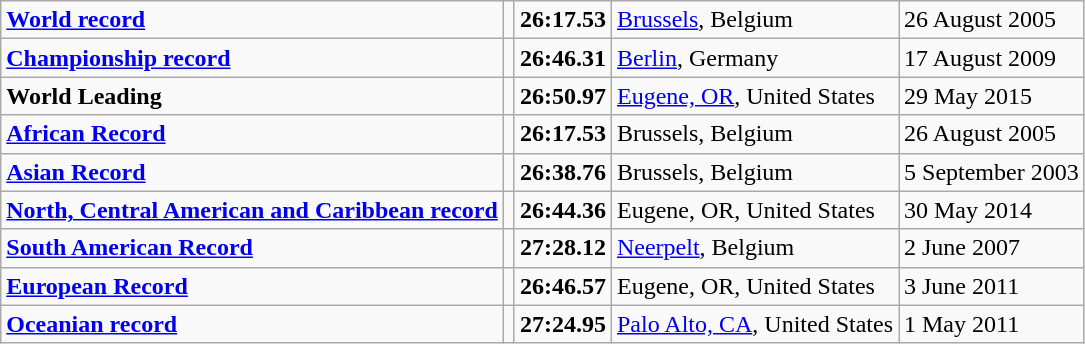<table class="wikitable">
<tr>
<td><strong><a href='#'>World record</a></strong></td>
<td></td>
<td><strong>26:17.53</strong></td>
<td><a href='#'>Brussels</a>, Belgium</td>
<td>26 August 2005</td>
</tr>
<tr>
<td><strong><a href='#'>Championship record</a></strong></td>
<td></td>
<td><strong>26:46.31</strong></td>
<td><a href='#'>Berlin</a>, Germany</td>
<td>17 August 2009</td>
</tr>
<tr>
<td><strong>World Leading</strong></td>
<td></td>
<td><strong>26:50.97</strong></td>
<td><a href='#'>Eugene, OR</a>, United States</td>
<td>29 May 2015</td>
</tr>
<tr>
<td><strong><a href='#'>African Record</a></strong></td>
<td></td>
<td><strong>26:17.53</strong></td>
<td>Brussels, Belgium</td>
<td>26 August 2005</td>
</tr>
<tr>
<td><strong><a href='#'>Asian Record</a></strong></td>
<td></td>
<td><strong>26:38.76</strong></td>
<td>Brussels, Belgium</td>
<td>5 September 2003</td>
</tr>
<tr>
<td><strong><a href='#'>North, Central American and Caribbean record</a></strong></td>
<td></td>
<td><strong>26:44.36</strong></td>
<td>Eugene, OR, United States</td>
<td>30 May 2014</td>
</tr>
<tr>
<td><strong><a href='#'>South American Record</a></strong></td>
<td></td>
<td><strong>27:28.12</strong></td>
<td><a href='#'>Neerpelt</a>, Belgium</td>
<td>2 June 2007</td>
</tr>
<tr>
<td><strong><a href='#'>European Record</a></strong></td>
<td></td>
<td><strong>26:46.57</strong></td>
<td>Eugene, OR, United States</td>
<td>3 June 2011</td>
</tr>
<tr>
<td><strong><a href='#'>Oceanian record</a></strong></td>
<td></td>
<td><strong>27:24.95</strong></td>
<td><a href='#'>Palo Alto, CA</a>, United States</td>
<td>1 May 2011</td>
</tr>
</table>
